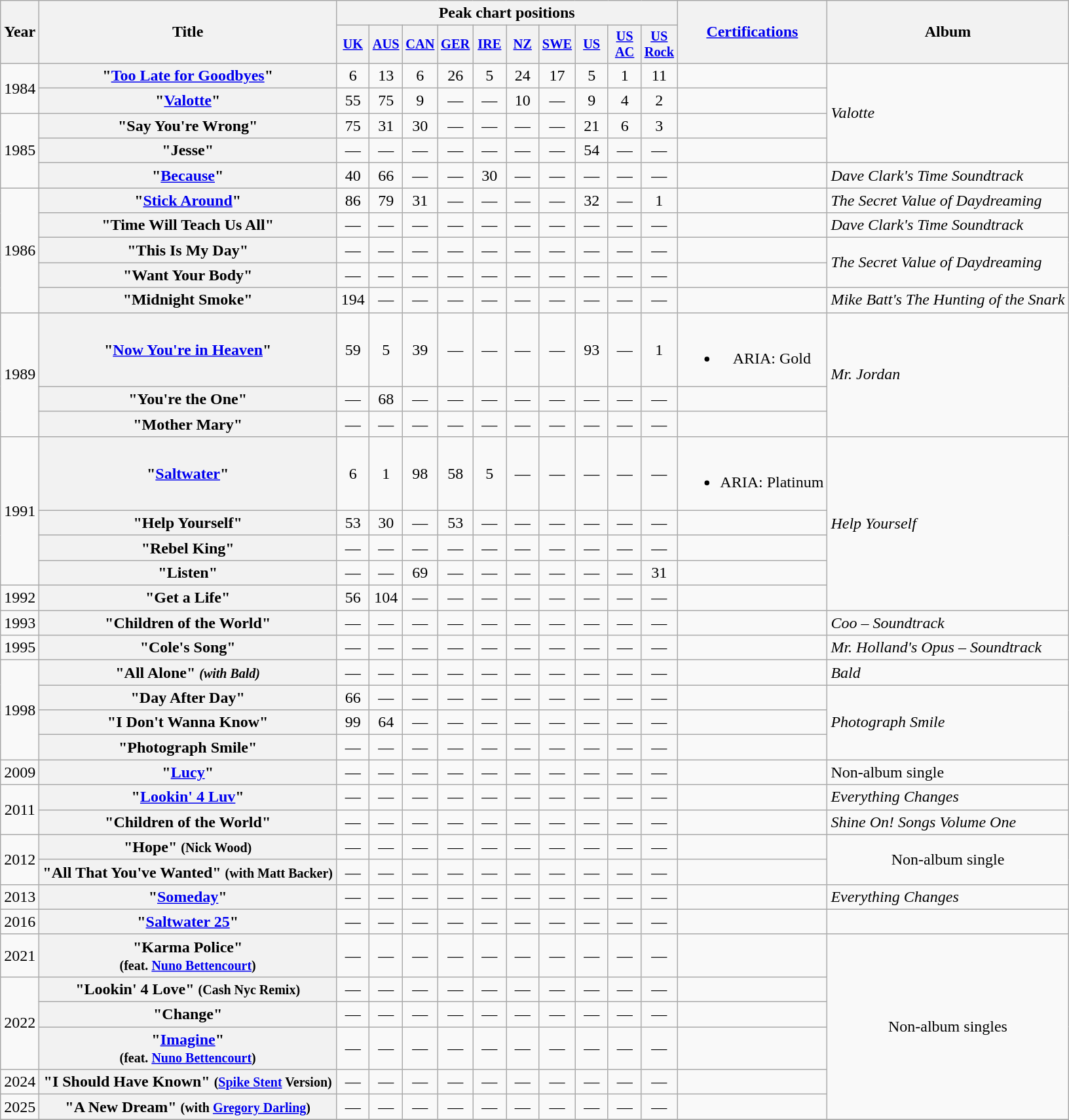<table class="wikitable plainrowheaders" style="text-align:center;">
<tr>
<th rowspan="2">Year</th>
<th rowspan="2">Title</th>
<th colspan="10">Peak chart positions</th>
<th rowspan="2"><a href='#'>Certifications</a></th>
<th rowspan="2">Album</th>
</tr>
<tr>
<th scope="col" style="width:2em;font-size:85%;"><a href='#'>UK</a><br></th>
<th scope="col" style="width:2em;font-size:85%;"><a href='#'>AUS</a><br></th>
<th scope="col" style="width:2em;font-size:85%;"><a href='#'>CAN</a><br></th>
<th scope="col" style="width:2em;font-size:85%;"><a href='#'>GER</a><br></th>
<th scope="col" style="width:2em;font-size:85%;"><a href='#'>IRE</a><br></th>
<th scope="col" style="width:2em;font-size:85%;"><a href='#'>NZ</a><br></th>
<th scope="col" style="width:2em;font-size:85%;"><a href='#'>SWE</a><br></th>
<th scope="col" style="width:2em;font-size:85%;"><a href='#'>US</a><br></th>
<th scope="col" style="width:2em;font-size:85%;"><a href='#'>US<br>AC</a><br></th>
<th scope="col" style="width:2em;font-size:85%;"><a href='#'>US<br>Rock</a><br></th>
</tr>
<tr>
<td rowspan="2">1984</td>
<th scope="row">"<a href='#'>Too Late for Goodbyes</a>"</th>
<td>6</td>
<td>13</td>
<td>6</td>
<td>26</td>
<td>5</td>
<td>24</td>
<td>17</td>
<td>5</td>
<td>1</td>
<td>11</td>
<td></td>
<td style="text-align:left;" rowspan="4"><em>Valotte</em></td>
</tr>
<tr>
<th scope="row">"<a href='#'>Valotte</a>"</th>
<td>55</td>
<td>75</td>
<td>9</td>
<td>—</td>
<td>—</td>
<td>10</td>
<td>—</td>
<td>9</td>
<td>4</td>
<td>2</td>
<td></td>
</tr>
<tr>
<td rowspan="3">1985</td>
<th scope="row">"Say You're Wrong"</th>
<td>75</td>
<td>31</td>
<td>30</td>
<td>—</td>
<td>—</td>
<td>—</td>
<td>—</td>
<td>21</td>
<td>6</td>
<td>3</td>
<td></td>
</tr>
<tr>
<th scope="row">"Jesse"</th>
<td>—</td>
<td>—</td>
<td>—</td>
<td>—</td>
<td>—</td>
<td>—</td>
<td>—</td>
<td>54</td>
<td>—</td>
<td>—</td>
<td></td>
</tr>
<tr>
<th scope="row">"<a href='#'>Because</a>"</th>
<td>40</td>
<td>66</td>
<td>—</td>
<td>—</td>
<td>30</td>
<td>—</td>
<td>—</td>
<td>—</td>
<td>—</td>
<td>—</td>
<td></td>
<td style="text-align:left;"><em>Dave Clark's Time Soundtrack</em></td>
</tr>
<tr>
<td rowspan="5">1986</td>
<th scope="row">"<a href='#'>Stick Around</a>"</th>
<td>86</td>
<td>79</td>
<td>31</td>
<td>—</td>
<td>—</td>
<td>—</td>
<td>—</td>
<td>32</td>
<td>—</td>
<td>1</td>
<td></td>
<td style="text-align:left;"><em>The Secret Value of Daydreaming</em></td>
</tr>
<tr>
<th scope="row">"Time Will Teach Us All"</th>
<td>—</td>
<td>—</td>
<td>—</td>
<td>—</td>
<td>—</td>
<td>—</td>
<td>—</td>
<td>—</td>
<td>—</td>
<td>—</td>
<td></td>
<td style="text-align:left;"><em>Dave Clark's Time Soundtrack</em></td>
</tr>
<tr>
<th scope="row">"This Is My Day"</th>
<td>—</td>
<td>—</td>
<td>—</td>
<td>—</td>
<td>—</td>
<td>—</td>
<td>—</td>
<td>—</td>
<td>—</td>
<td>—</td>
<td></td>
<td style="text-align:left;" rowspan="2"><em>The Secret Value of Daydreaming</em></td>
</tr>
<tr>
<th scope="row">"Want Your Body"</th>
<td>—</td>
<td>—</td>
<td>—</td>
<td>—</td>
<td>—</td>
<td>—</td>
<td>—</td>
<td>—</td>
<td>—</td>
<td>—</td>
<td></td>
</tr>
<tr>
<th scope="row">"Midnight Smoke"</th>
<td>194<br></td>
<td>—</td>
<td>—</td>
<td>—</td>
<td>—</td>
<td>—</td>
<td>—</td>
<td>—</td>
<td>—</td>
<td>—</td>
<td></td>
<td style="text-align:left;"><em>Mike Batt's The Hunting of the Snark</em></td>
</tr>
<tr>
<td rowspan="3">1989</td>
<th scope="row">"<a href='#'>Now You're in Heaven</a>"</th>
<td>59</td>
<td>5</td>
<td>39</td>
<td>—</td>
<td>—</td>
<td>—</td>
<td>—</td>
<td>93</td>
<td>—</td>
<td>1</td>
<td><br><ul><li>ARIA: Gold</li></ul></td>
<td style="text-align:left;" rowspan="3"><em>Mr. Jordan</em></td>
</tr>
<tr>
<th scope="row">"You're the One"</th>
<td>—</td>
<td>68</td>
<td>—</td>
<td>—</td>
<td>—</td>
<td>—</td>
<td>—</td>
<td>—</td>
<td>—</td>
<td>—</td>
<td></td>
</tr>
<tr>
<th scope="row">"Mother Mary"</th>
<td>—</td>
<td>—</td>
<td>—</td>
<td>—</td>
<td>—</td>
<td>—</td>
<td>—</td>
<td>—</td>
<td>—</td>
<td>—</td>
<td></td>
</tr>
<tr>
<td rowspan="4">1991</td>
<th scope="row">"<a href='#'>Saltwater</a>"</th>
<td>6</td>
<td>1</td>
<td>98</td>
<td>58</td>
<td>5</td>
<td>—</td>
<td>—</td>
<td>—</td>
<td>—</td>
<td>—</td>
<td><br><ul><li>ARIA: Platinum</li></ul></td>
<td style="text-align:left;" rowspan="5"><em>Help Yourself</em></td>
</tr>
<tr>
<th scope="row">"Help Yourself"</th>
<td>53</td>
<td>30</td>
<td>—</td>
<td>53</td>
<td>—</td>
<td>—</td>
<td>—</td>
<td>—</td>
<td>—</td>
<td>—</td>
<td></td>
</tr>
<tr>
<th scope="row">"Rebel King"</th>
<td>—</td>
<td>—</td>
<td>—</td>
<td>—</td>
<td>—</td>
<td>—</td>
<td>—</td>
<td>—</td>
<td>—</td>
<td>—</td>
<td></td>
</tr>
<tr>
<th scope="row">"Listen"</th>
<td>—</td>
<td>—</td>
<td>69</td>
<td>—</td>
<td>—</td>
<td>—</td>
<td>—</td>
<td>—</td>
<td>—</td>
<td>31</td>
<td></td>
</tr>
<tr>
<td>1992</td>
<th scope="row">"Get a Life"</th>
<td>56</td>
<td>104</td>
<td>—</td>
<td>—</td>
<td>—</td>
<td>—</td>
<td>—</td>
<td>—</td>
<td>—</td>
<td>—</td>
<td></td>
</tr>
<tr>
<td>1993</td>
<th scope="row">"Children of the World"</th>
<td>—</td>
<td>—</td>
<td>—</td>
<td>—</td>
<td>—</td>
<td>—</td>
<td>—</td>
<td>—</td>
<td>—</td>
<td>—</td>
<td></td>
<td style="text-align:left;"><em>Coo – Soundtrack</em></td>
</tr>
<tr>
<td>1995</td>
<th scope="row">"Cole's Song"</th>
<td>—</td>
<td>—</td>
<td>—</td>
<td>—</td>
<td>—</td>
<td>—</td>
<td>—</td>
<td>—</td>
<td>—</td>
<td>—</td>
<td></td>
<td style="text-align:left;"><em>Mr. Holland's Opus – Soundtrack</em></td>
</tr>
<tr>
<td rowspan="4">1998</td>
<th scope="row">"All Alone" <small><em>(with Bald)</em></small></th>
<td>—</td>
<td>—</td>
<td>—</td>
<td>—</td>
<td>—</td>
<td>—</td>
<td>—</td>
<td>—</td>
<td>—</td>
<td>—</td>
<td></td>
<td style="text-align:left;"><em>Bald</em></td>
</tr>
<tr>
<th scope="row">"Day After Day"</th>
<td>66</td>
<td>—</td>
<td>—</td>
<td>—</td>
<td>—</td>
<td>—</td>
<td>—</td>
<td>—</td>
<td>—</td>
<td>—</td>
<td></td>
<td style="text-align:left;" rowspan="3"><em>Photograph Smile</em></td>
</tr>
<tr>
<th scope="row">"I Don't Wanna Know"</th>
<td>99</td>
<td>64</td>
<td>—</td>
<td>—</td>
<td>—</td>
<td>—</td>
<td>—</td>
<td>—</td>
<td>—</td>
<td>—</td>
<td></td>
</tr>
<tr>
<th scope="row">"Photograph Smile"</th>
<td>—</td>
<td>—</td>
<td>—</td>
<td>—</td>
<td>—</td>
<td>—</td>
<td>—</td>
<td>—</td>
<td>—</td>
<td>—</td>
<td></td>
</tr>
<tr>
<td>2009</td>
<th scope="row">"<a href='#'>Lucy</a>"</th>
<td>—</td>
<td>—</td>
<td>—</td>
<td>—</td>
<td>—</td>
<td>—</td>
<td>—</td>
<td>—</td>
<td>—</td>
<td>—</td>
<td></td>
<td style="text-align:left;">Non-album single</td>
</tr>
<tr>
<td rowspan="2">2011</td>
<th scope="row">"<a href='#'>Lookin' 4 Luv</a>"</th>
<td>—</td>
<td>—</td>
<td>—</td>
<td>—</td>
<td>—</td>
<td>—</td>
<td>—</td>
<td>—</td>
<td>—</td>
<td>—</td>
<td></td>
<td style="text-align:left;"><em>Everything Changes</em></td>
</tr>
<tr>
<th scope="row">"Children of the World"</th>
<td>—</td>
<td>—</td>
<td>—</td>
<td>—</td>
<td>—</td>
<td>—</td>
<td>—</td>
<td>—</td>
<td>—</td>
<td>—</td>
<td></td>
<td style="text-align:left;"><em>Shine On! Songs Volume One</em></td>
</tr>
<tr>
<td rowspan="2">2012</td>
<th scope="row">"Hope" <small>(Nick Wood)</small></th>
<td>—</td>
<td>—</td>
<td>—</td>
<td>—</td>
<td>—</td>
<td>—</td>
<td>—</td>
<td>—</td>
<td>—</td>
<td>—</td>
<td></td>
<td rowspan="2">Non-album single</td>
</tr>
<tr>
<th scope="row">"All That You've Wanted" <small>(with Matt Backer)</small></th>
<td>—</td>
<td>—</td>
<td>—</td>
<td>—</td>
<td>—</td>
<td>—</td>
<td>—</td>
<td>—</td>
<td>—</td>
<td>—</td>
<td></td>
</tr>
<tr>
<td>2013</td>
<th scope="row">"<a href='#'>Someday</a>"</th>
<td>—</td>
<td>—</td>
<td>—</td>
<td>—</td>
<td>—</td>
<td>—</td>
<td>—</td>
<td>—</td>
<td>—</td>
<td>—</td>
<td></td>
<td style="text-align:left;"><em>Everything Changes</em></td>
</tr>
<tr>
<td>2016</td>
<th scope="row">"<a href='#'>Saltwater 25</a>"</th>
<td>—</td>
<td>—</td>
<td>—</td>
<td>—</td>
<td>—</td>
<td>—</td>
<td>—</td>
<td>—</td>
<td>—</td>
<td>—</td>
<td></td>
<td></td>
</tr>
<tr>
<td>2021</td>
<th scope="row">"Karma Police" <br><small>(feat. <a href='#'>Nuno Bettencourt</a>)</small></th>
<td>—</td>
<td>—</td>
<td>—</td>
<td>—</td>
<td>—</td>
<td>—</td>
<td>—</td>
<td>—</td>
<td>—</td>
<td>—</td>
<td></td>
<td rowspan="6">Non-album singles</td>
</tr>
<tr>
<td rowspan="3">2022</td>
<th scope="row">"Lookin' 4 Love" <small>(Cash Nyc Remix)</small></th>
<td>—</td>
<td>—</td>
<td>—</td>
<td>—</td>
<td>—</td>
<td>—</td>
<td>—</td>
<td>—</td>
<td>—</td>
<td>—</td>
<td></td>
</tr>
<tr>
<th scope="row">"Change"</th>
<td>—</td>
<td>—</td>
<td>—</td>
<td>—</td>
<td>—</td>
<td>—</td>
<td>—</td>
<td>—</td>
<td>—</td>
<td>—</td>
<td></td>
</tr>
<tr>
<th scope="row">"<a href='#'>Imagine</a>"<br><small>(feat. <a href='#'>Nuno Bettencourt</a>)<br></small></th>
<td>—</td>
<td>—</td>
<td>—</td>
<td>—</td>
<td>—</td>
<td>—</td>
<td>—</td>
<td>—</td>
<td>—</td>
<td>—</td>
<td></td>
</tr>
<tr>
<td>2024</td>
<th scope="row">"I Should Have Known" <small>(<a href='#'>Spike Stent</a> Version)</small></th>
<td>—</td>
<td>—</td>
<td>—</td>
<td>—</td>
<td>—</td>
<td>—</td>
<td>—</td>
<td>—</td>
<td>—</td>
<td>—</td>
<td></td>
</tr>
<tr>
<td>2025</td>
<th scope="row">"A New Dream" <small>(with <a href='#'>Gregory Darling</a>)</small></th>
<td>—</td>
<td>—</td>
<td>—</td>
<td>—</td>
<td>—</td>
<td>—</td>
<td>—</td>
<td>—</td>
<td>—</td>
<td>—</td>
<td></td>
</tr>
<tr>
</tr>
</table>
